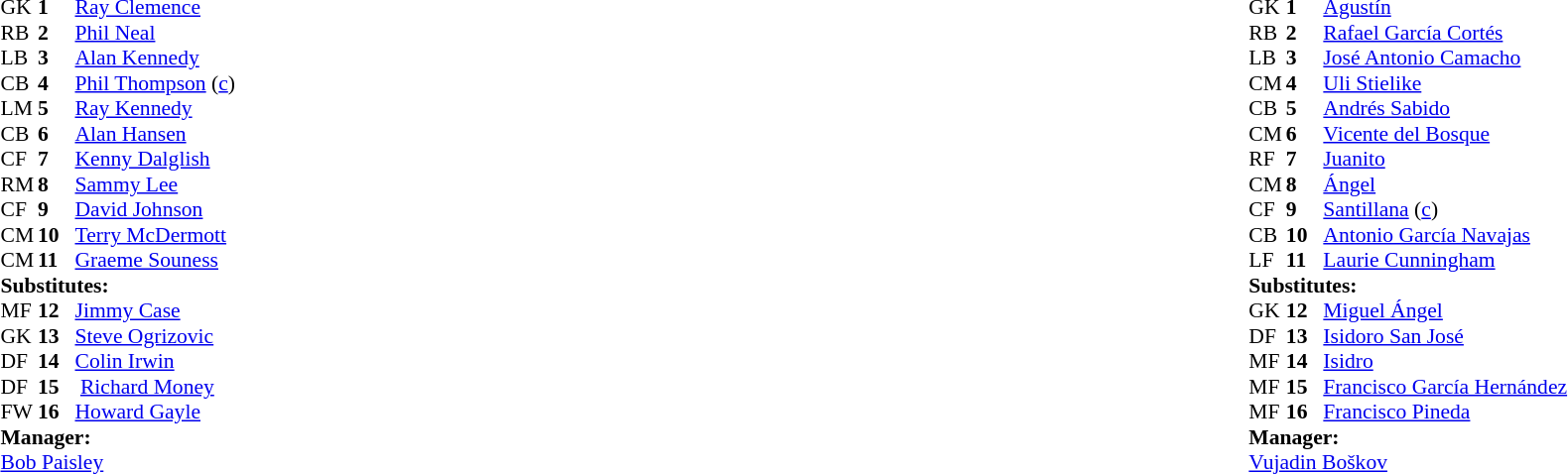<table width=100%>
<tr>
<td valign="top" width=50%><br><table style=font-size:90% cellspacing=0 cellpadding=0>
<tr>
<td colspan="4"></td>
</tr>
<tr>
<th width=25></th>
<th width=25></th>
</tr>
<tr>
<td>GK</td>
<td><strong>1</strong></td>
<td> <a href='#'>Ray Clemence</a></td>
</tr>
<tr>
<td>RB</td>
<td><strong>2</strong></td>
<td> <a href='#'>Phil Neal</a></td>
</tr>
<tr>
<td>LB</td>
<td><strong>3</strong></td>
<td> <a href='#'>Alan Kennedy</a></td>
</tr>
<tr>
<td>CB</td>
<td><strong>4</strong></td>
<td> <a href='#'>Phil Thompson</a> (<a href='#'>c</a>)</td>
</tr>
<tr>
<td>LM</td>
<td><strong>5</strong></td>
<td> <a href='#'>Ray Kennedy</a></td>
<td></td>
</tr>
<tr>
<td>CB</td>
<td><strong>6</strong></td>
<td> <a href='#'>Alan Hansen</a></td>
</tr>
<tr>
<td>CF</td>
<td><strong>7</strong></td>
<td> <a href='#'>Kenny Dalglish</a></td>
<td></td>
<td></td>
</tr>
<tr>
<td>RM</td>
<td><strong>8</strong></td>
<td> <a href='#'>Sammy Lee</a></td>
</tr>
<tr>
<td>CF</td>
<td><strong>9</strong></td>
<td> <a href='#'>David Johnson</a></td>
</tr>
<tr>
<td>CM</td>
<td><strong>10</strong></td>
<td> <a href='#'>Terry McDermott</a></td>
</tr>
<tr>
<td>CM</td>
<td><strong>11</strong></td>
<td> <a href='#'>Graeme Souness</a></td>
</tr>
<tr>
<td colspan=3><strong>Substitutes:</strong></td>
</tr>
<tr>
<td>MF</td>
<td><strong>12</strong></td>
<td> <a href='#'>Jimmy Case</a></td>
<td></td>
<td></td>
</tr>
<tr>
<td>GK</td>
<td><strong>13</strong></td>
<td> <a href='#'>Steve Ogrizovic</a></td>
</tr>
<tr>
<td>DF</td>
<td><strong>14</strong></td>
<td> <a href='#'>Colin Irwin</a></td>
</tr>
<tr>
<td>DF</td>
<td><strong>15</strong></td>
<td> <a href='#'>Richard Money</a></td>
</tr>
<tr>
<td>FW</td>
<td><strong>16</strong></td>
<td> <a href='#'>Howard Gayle</a></td>
</tr>
<tr>
<td colspan=3><strong>Manager:</strong></td>
</tr>
<tr>
<td colspan=4> <a href='#'>Bob Paisley</a></td>
</tr>
</table>
</td>
<td valign="top"></td>
<td valign="top" width="50%"><br><table style=font-size:90% cellspacing=0 cellpadding=0 align="center">
<tr>
<td colspan="4"></td>
</tr>
<tr>
<th width=25></th>
<th width=25></th>
</tr>
<tr>
<td>GK</td>
<td><strong>1</strong></td>
<td> <a href='#'>Agustín</a></td>
</tr>
<tr>
<td>RB</td>
<td><strong>2</strong></td>
<td> <a href='#'>Rafael García Cortés</a></td>
<td></td>
<td></td>
</tr>
<tr>
<td>LB</td>
<td><strong>3</strong></td>
<td> <a href='#'>José Antonio Camacho</a></td>
</tr>
<tr>
<td>CM</td>
<td><strong>4</strong></td>
<td> <a href='#'>Uli Stielike</a></td>
<td></td>
</tr>
<tr>
<td>CB</td>
<td><strong>5</strong></td>
<td> <a href='#'>Andrés Sabido</a></td>
</tr>
<tr>
<td>CM</td>
<td><strong>6</strong></td>
<td> <a href='#'>Vicente del Bosque</a></td>
</tr>
<tr>
<td>RF</td>
<td><strong>7</strong></td>
<td> <a href='#'>Juanito</a></td>
</tr>
<tr>
<td>CM</td>
<td><strong>8</strong></td>
<td> <a href='#'>Ángel</a></td>
</tr>
<tr>
<td>CF</td>
<td><strong>9</strong></td>
<td> <a href='#'>Santillana</a> (<a href='#'>c</a>)</td>
</tr>
<tr>
<td>CB</td>
<td><strong>10</strong></td>
<td> <a href='#'>Antonio García Navajas</a></td>
</tr>
<tr>
<td>LF</td>
<td><strong>11</strong></td>
<td> <a href='#'>Laurie Cunningham</a></td>
</tr>
<tr>
<td colspan=3><strong>Substitutes:</strong></td>
</tr>
<tr>
<td>GK</td>
<td><strong>12</strong></td>
<td> <a href='#'>Miguel Ángel</a></td>
</tr>
<tr>
<td>DF</td>
<td><strong>13</strong></td>
<td> <a href='#'>Isidoro San José</a></td>
</tr>
<tr>
<td>MF</td>
<td><strong>14</strong></td>
<td> <a href='#'>Isidro</a></td>
</tr>
<tr>
<td>MF</td>
<td><strong>15</strong></td>
<td> <a href='#'>Francisco García Hernández</a></td>
</tr>
<tr>
<td>MF</td>
<td><strong>16</strong></td>
<td> <a href='#'>Francisco Pineda</a></td>
<td></td>
<td></td>
</tr>
<tr>
<td colspan=3><strong>Manager:</strong></td>
</tr>
<tr>
<td colspan=4> <a href='#'>Vujadin Boškov</a></td>
</tr>
</table>
</td>
</tr>
</table>
